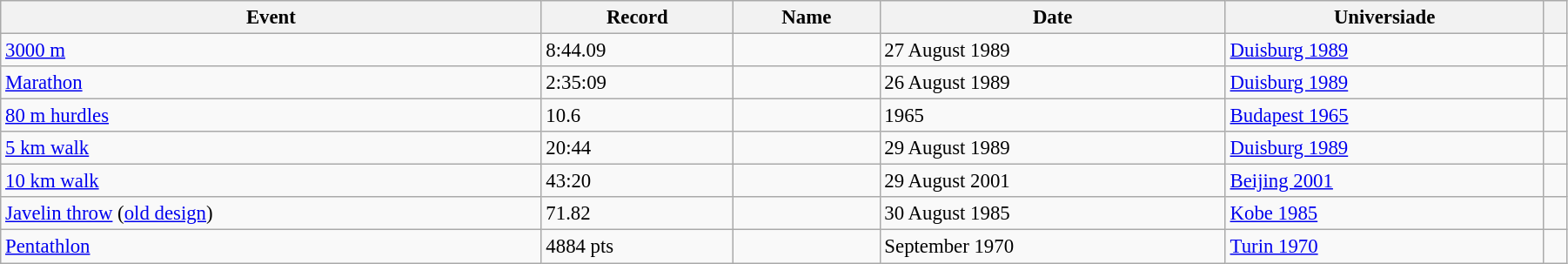<table class="wikitable" style="font-size:95%; width: 95%;">
<tr>
<th>Event</th>
<th>Record</th>
<th>Name</th>
<th>Date</th>
<th>Universiade</th>
<th></th>
</tr>
<tr>
<td><a href='#'>3000 m</a></td>
<td>8:44.09</td>
<td></td>
<td>27 August 1989</td>
<td><a href='#'>Duisburg 1989</a></td>
<td></td>
</tr>
<tr>
<td><a href='#'>Marathon</a></td>
<td>2:35:09</td>
<td></td>
<td>26 August 1989</td>
<td><a href='#'>Duisburg 1989</a></td>
<td></td>
</tr>
<tr>
<td><a href='#'>80 m hurdles</a></td>
<td>10.6 </td>
<td></td>
<td>1965</td>
<td><a href='#'>Budapest 1965</a></td>
<td></td>
</tr>
<tr>
<td><a href='#'>5 km walk</a></td>
<td>20:44</td>
<td></td>
<td>29 August 1989</td>
<td><a href='#'>Duisburg 1989</a></td>
<td></td>
</tr>
<tr>
<td><a href='#'>10 km walk</a></td>
<td>43:20</td>
<td></td>
<td>29 August 2001</td>
<td><a href='#'>Beijing 2001</a></td>
<td></td>
</tr>
<tr>
<td><a href='#'>Javelin throw</a> (<a href='#'>old design</a>)</td>
<td>71.82</td>
<td></td>
<td>30 August 1985</td>
<td><a href='#'>Kobe 1985</a></td>
<td></td>
</tr>
<tr>
<td><a href='#'>Pentathlon</a></td>
<td>4884 pts</td>
<td></td>
<td>September 1970</td>
<td><a href='#'>Turin 1970</a></td>
<td></td>
</tr>
</table>
